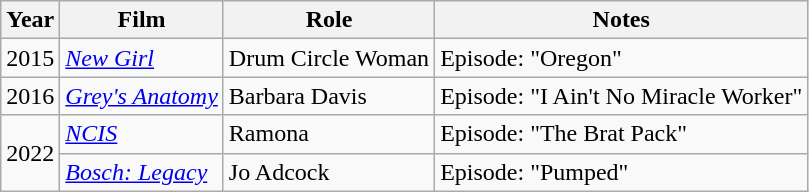<table class="wikitable">
<tr>
<th>Year</th>
<th>Film</th>
<th>Role</th>
<th>Notes</th>
</tr>
<tr>
<td>2015</td>
<td><em><a href='#'>New Girl</a></em></td>
<td>Drum Circle Woman</td>
<td>Episode: "Oregon"</td>
</tr>
<tr>
<td>2016</td>
<td><em><a href='#'>Grey's Anatomy</a></em></td>
<td>Barbara  Davis</td>
<td>Episode: "I Ain't No Miracle Worker"</td>
</tr>
<tr>
<td rowspan="2">2022</td>
<td><em><a href='#'>NCIS</a></em></td>
<td>Ramona</td>
<td>Episode: "The Brat Pack"</td>
</tr>
<tr>
<td><em><a href='#'>Bosch: Legacy</a></em></td>
<td>Jo Adcock</td>
<td>Episode: "Pumped"</td>
</tr>
</table>
